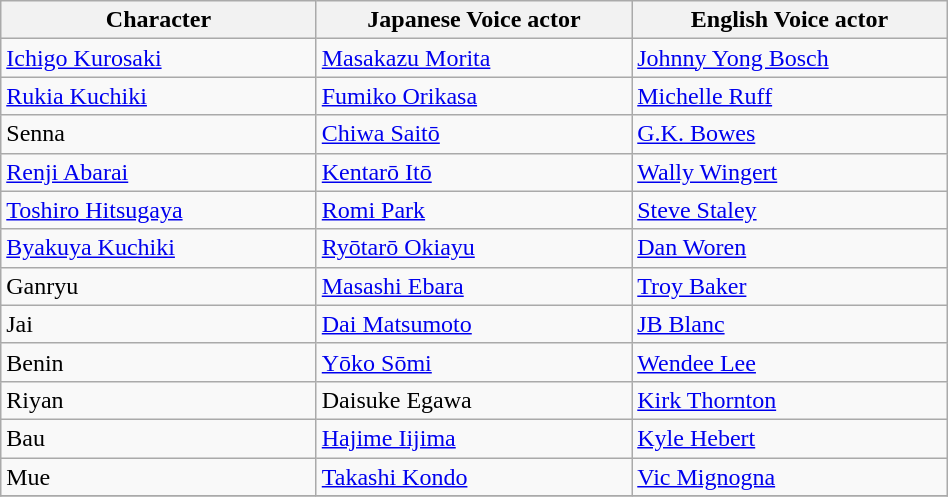<table class="wikitable"  style="width:50%">
<tr>
<th style="width:15%;">Character</th>
<th style="width:15%;">Japanese Voice actor</th>
<th style="width:15%;">English Voice actor</th>
</tr>
<tr>
<td><a href='#'>Ichigo Kurosaki</a></td>
<td><a href='#'>Masakazu Morita</a></td>
<td><a href='#'>Johnny Yong Bosch</a></td>
</tr>
<tr>
<td><a href='#'>Rukia Kuchiki</a></td>
<td><a href='#'>Fumiko Orikasa</a></td>
<td><a href='#'>Michelle Ruff</a></td>
</tr>
<tr>
<td>Senna</td>
<td><a href='#'>Chiwa Saitō</a></td>
<td><a href='#'>G.K. Bowes</a></td>
</tr>
<tr>
<td><a href='#'>Renji Abarai</a></td>
<td><a href='#'>Kentarō Itō</a></td>
<td><a href='#'>Wally Wingert</a></td>
</tr>
<tr>
<td><a href='#'>Toshiro Hitsugaya</a></td>
<td><a href='#'>Romi Park</a></td>
<td><a href='#'>Steve Staley</a></td>
</tr>
<tr>
<td><a href='#'>Byakuya Kuchiki</a></td>
<td><a href='#'>Ryōtarō Okiayu</a></td>
<td><a href='#'>Dan Woren</a></td>
</tr>
<tr>
<td>Ganryu</td>
<td><a href='#'>Masashi Ebara</a></td>
<td><a href='#'>Troy Baker</a></td>
</tr>
<tr>
<td>Jai</td>
<td><a href='#'>Dai Matsumoto</a></td>
<td><a href='#'>JB Blanc</a></td>
</tr>
<tr>
<td>Benin</td>
<td><a href='#'>Yōko Sōmi</a></td>
<td><a href='#'>Wendee Lee</a></td>
</tr>
<tr>
<td>Riyan</td>
<td>Daisuke Egawa</td>
<td><a href='#'>Kirk Thornton</a></td>
</tr>
<tr>
<td>Bau</td>
<td><a href='#'>Hajime Iijima</a></td>
<td><a href='#'>Kyle Hebert</a></td>
</tr>
<tr>
<td>Mue</td>
<td><a href='#'>Takashi Kondo</a></td>
<td><a href='#'>Vic Mignogna</a></td>
</tr>
<tr>
</tr>
</table>
